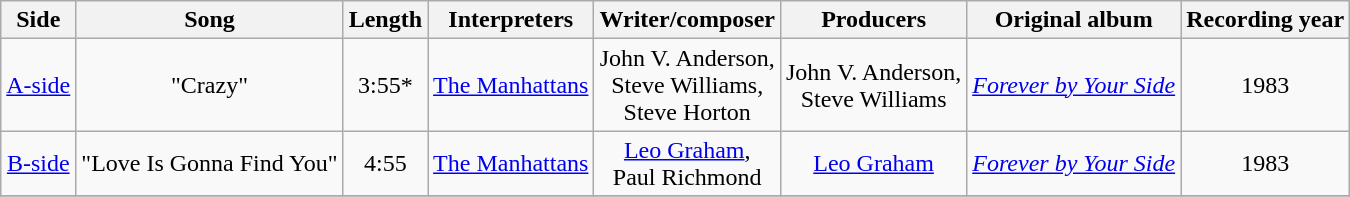<table class="wikitable">
<tr>
<th>Side</th>
<th>Song</th>
<th>Length</th>
<th>Interpreters</th>
<th>Writer/composer</th>
<th>Producers</th>
<th>Original album</th>
<th>Recording year</th>
</tr>
<tr>
<td align="center"><a href='#'>A-side</a></td>
<td align="center">"Crazy"</td>
<td align="center">3:55*</td>
<td align="center"><a href='#'>The Manhattans</a></td>
<td align="center">John V. Anderson,<br> Steve Williams,<br> Steve Horton</td>
<td align="center">John V. Anderson,<br> Steve Williams</td>
<td align="center"><em><a href='#'>Forever by Your Side</a></em></td>
<td align="center">1983</td>
</tr>
<tr>
<td align="center"><a href='#'>B-side</a></td>
<td align="center">"Love Is Gonna Find You"</td>
<td align="center">4:55</td>
<td align="center"><a href='#'>The Manhattans</a></td>
<td align="center"><a href='#'>Leo Graham</a>,<br> Paul Richmond</td>
<td align="center"><a href='#'>Leo Graham</a></td>
<td align="center"><em><a href='#'>Forever by Your Side</a></em></td>
<td align="center">1983</td>
</tr>
<tr>
</tr>
</table>
